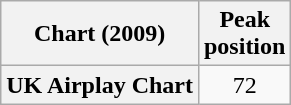<table class="wikitable plainrowheaders">
<tr>
<th scope="col">Chart (2009)</th>
<th scope="col">Peak<br>position</th>
</tr>
<tr>
<th scope="row">UK Airplay Chart</th>
<td align="center">72</td>
</tr>
</table>
